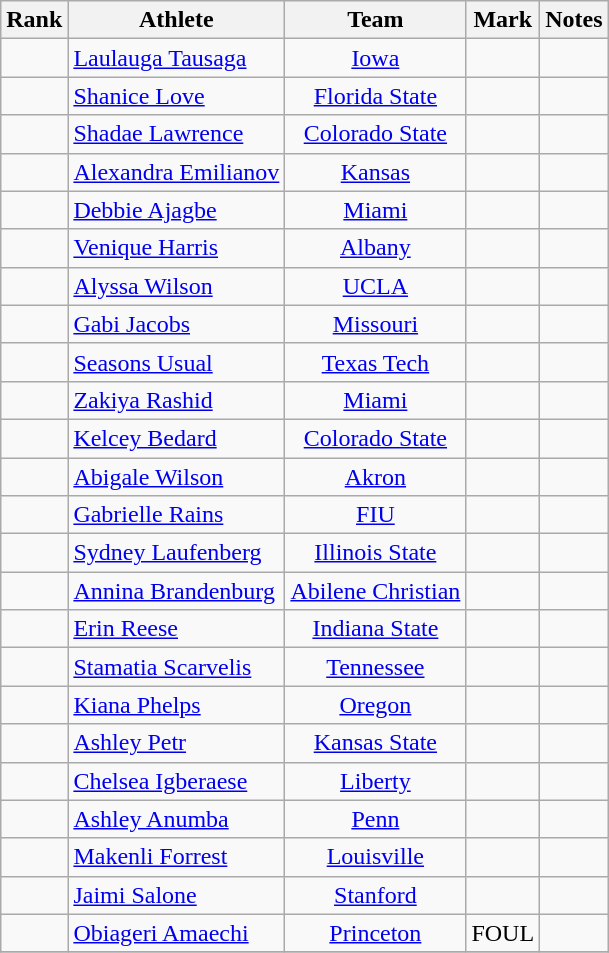<table class="wikitable sortable" style="text-align:center">
<tr>
<th>Rank</th>
<th>Athlete</th>
<th>Team</th>
<th>Mark</th>
<th>Notes</th>
</tr>
<tr>
<td></td>
<td align=left> <a href='#'>Laulauga Tausaga</a></td>
<td><a href='#'>Iowa</a></td>
<td></td>
<td></td>
</tr>
<tr>
<td></td>
<td align=left> <a href='#'>Shanice Love</a></td>
<td><a href='#'>Florida State</a></td>
<td></td>
<td></td>
</tr>
<tr>
<td></td>
<td align=left> <a href='#'>Shadae Lawrence</a></td>
<td><a href='#'>Colorado State</a></td>
<td></td>
<td></td>
</tr>
<tr>
<td></td>
<td align=left> <a href='#'>Alexandra Emilianov</a></td>
<td><a href='#'>Kansas</a></td>
<td></td>
<td></td>
</tr>
<tr>
<td></td>
<td align=left> <a href='#'>Debbie Ajagbe</a></td>
<td><a href='#'>Miami</a></td>
<td></td>
<td></td>
</tr>
<tr>
<td></td>
<td align=left> <a href='#'>Venique Harris</a></td>
<td><a href='#'>Albany</a></td>
<td></td>
<td></td>
</tr>
<tr>
<td></td>
<td align=left> <a href='#'>Alyssa Wilson</a></td>
<td><a href='#'>UCLA</a></td>
<td></td>
<td></td>
</tr>
<tr>
<td></td>
<td align=left> <a href='#'>Gabi Jacobs</a></td>
<td><a href='#'>Missouri</a></td>
<td></td>
<td></td>
</tr>
<tr>
<td></td>
<td align=left> <a href='#'>Seasons Usual</a></td>
<td><a href='#'>Texas Tech</a></td>
<td></td>
<td></td>
</tr>
<tr>
<td></td>
<td align=left> <a href='#'>Zakiya Rashid</a></td>
<td><a href='#'>Miami</a></td>
<td></td>
<td></td>
</tr>
<tr>
<td></td>
<td align=left> <a href='#'>Kelcey Bedard</a></td>
<td><a href='#'>Colorado State</a></td>
<td></td>
<td></td>
</tr>
<tr>
<td></td>
<td align=left> <a href='#'>Abigale Wilson</a></td>
<td><a href='#'>Akron</a></td>
<td></td>
<td></td>
</tr>
<tr>
<td></td>
<td align=left> <a href='#'>Gabrielle Rains</a></td>
<td><a href='#'>FIU</a></td>
<td></td>
<td></td>
</tr>
<tr>
<td></td>
<td align=left> <a href='#'>Sydney Laufenberg</a></td>
<td><a href='#'>Illinois State</a></td>
<td></td>
<td></td>
</tr>
<tr>
<td></td>
<td align=left> <a href='#'>Annina Brandenburg</a></td>
<td><a href='#'>Abilene Christian</a></td>
<td></td>
<td></td>
</tr>
<tr>
<td></td>
<td align=left> <a href='#'>Erin Reese</a></td>
<td><a href='#'>Indiana State</a></td>
<td></td>
<td></td>
</tr>
<tr>
<td></td>
<td align=left> <a href='#'>Stamatia Scarvelis</a></td>
<td><a href='#'>Tennessee</a></td>
<td></td>
<td></td>
</tr>
<tr>
<td></td>
<td align=left> <a href='#'>Kiana Phelps</a></td>
<td><a href='#'>Oregon</a></td>
<td></td>
<td></td>
</tr>
<tr>
<td></td>
<td align=left> <a href='#'>Ashley Petr</a></td>
<td><a href='#'>Kansas State</a></td>
<td></td>
<td></td>
</tr>
<tr>
<td></td>
<td align=left> <a href='#'>Chelsea Igberaese</a></td>
<td><a href='#'>Liberty</a></td>
<td></td>
<td></td>
</tr>
<tr>
<td></td>
<td align=left> <a href='#'>Ashley Anumba</a></td>
<td><a href='#'>Penn</a></td>
<td></td>
<td></td>
</tr>
<tr>
<td></td>
<td align=left> <a href='#'>Makenli Forrest</a></td>
<td><a href='#'>Louisville</a></td>
<td></td>
<td></td>
</tr>
<tr>
<td></td>
<td align=left> <a href='#'>Jaimi Salone</a></td>
<td><a href='#'>Stanford</a></td>
<td></td>
<td></td>
</tr>
<tr>
<td></td>
<td align=left> <a href='#'>Obiageri Amaechi</a></td>
<td><a href='#'>Princeton</a></td>
<td>FOUL</td>
<td></td>
</tr>
<tr>
</tr>
</table>
